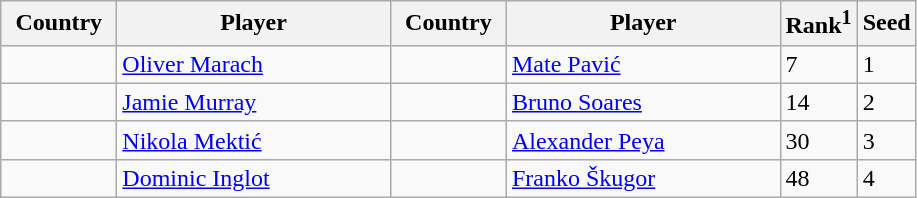<table class="sortable wikitable">
<tr>
<th width="70">Country</th>
<th width="175">Player</th>
<th width="70">Country</th>
<th width="175">Player</th>
<th>Rank<sup>1</sup></th>
<th>Seed</th>
</tr>
<tr>
<td></td>
<td><a href='#'>Oliver Marach</a></td>
<td></td>
<td><a href='#'>Mate Pavić</a></td>
<td>7</td>
<td>1</td>
</tr>
<tr>
<td></td>
<td><a href='#'>Jamie Murray</a></td>
<td></td>
<td><a href='#'>Bruno Soares</a></td>
<td>14</td>
<td>2</td>
</tr>
<tr>
<td></td>
<td><a href='#'>Nikola Mektić</a></td>
<td></td>
<td><a href='#'>Alexander Peya</a></td>
<td>30</td>
<td>3</td>
</tr>
<tr>
<td></td>
<td><a href='#'>Dominic Inglot</a></td>
<td></td>
<td><a href='#'>Franko Škugor</a></td>
<td>48</td>
<td>4</td>
</tr>
</table>
